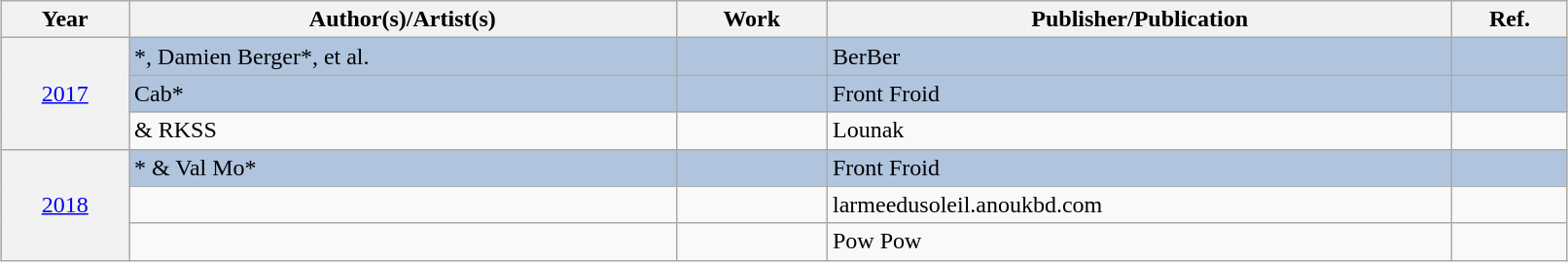<table class="sortable wikitable" width="85%" cellpadding="5" style="margin: 1em auto 1em auto">
<tr>
<th scope="col">Year</th>
<th scope="col">Author(s)/Artist(s)</th>
<th scope="col">Work</th>
<th scope="col">Publisher/Publication</th>
<th class="unsortable">Ref.</th>
</tr>
<tr style="background:#B0C4DE;">
<th rowspan="3" scope="row" align="center" style="font-weight:normal;"><a href='#'>2017</a></th>
<td>*, Damien Berger*, et al.</td>
<td></td>
<td>BerBer</td>
<td align="center"></td>
</tr>
<tr style="background:#B0C4DE;">
<td>Cab*</td>
<td></td>
<td>Front Froid</td>
<td align="center"></td>
</tr>
<tr>
<td> & RKSS</td>
<td></td>
<td>Lounak</td>
<td align="center"></td>
</tr>
<tr style="background:#B0C4DE;">
<th rowspan="3" scope="row" align="center" style="font-weight:normal;"><a href='#'>2018</a></th>
<td>* & Val Mo*</td>
<td></td>
<td>Front Froid</td>
<td align="center"></td>
</tr>
<tr>
<td></td>
<td></td>
<td>larmeedusoleil.anoukbd.com</td>
<td align="center"></td>
</tr>
<tr>
<td></td>
<td></td>
<td>Pow Pow</td>
<td align="center"></td>
</tr>
</table>
